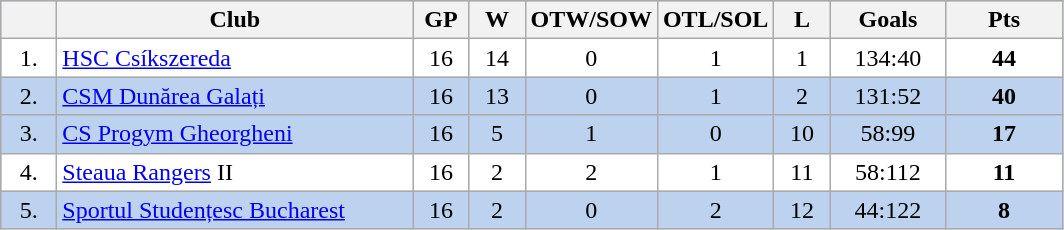<table class="wikitable" style="background-color:#BCD2EE; text-align:center">
<tr style="background-color:#e0e0e0">
<th width="30"></th>
<th width="230">Club</th>
<th width="30">GP</th>
<th width="30">W</th>
<th width="30">OTW/SOW</th>
<th width="30">OTL/SOL</th>
<th width="30">L</th>
<th width="70">Goals</th>
<th width="70">Pts</th>
</tr>
<tr style="background-color:#ffffff">
<td>1.</td>
<td style="text-align:left"><a href='#'>HSC Csíkszereda</a></td>
<td>16</td>
<td>14</td>
<td>0</td>
<td>1</td>
<td>1</td>
<td>134:40</td>
<td><strong>44</strong></td>
</tr>
<tr>
<td>2.</td>
<td style="text-align:left"><a href='#'>CSM Dunărea Galați</a></td>
<td>16</td>
<td>13</td>
<td>0</td>
<td>1</td>
<td>2</td>
<td>131:52</td>
<td><strong>40</strong></td>
</tr>
<tr>
<td>3.</td>
<td style="text-align:left"><a href='#'>CS Progym Gheorgheni</a></td>
<td>16</td>
<td>5</td>
<td>1</td>
<td>0</td>
<td>10</td>
<td>58:99</td>
<td><strong>17</strong></td>
</tr>
<tr style="background-color:#ffffff">
<td>4.</td>
<td style="text-align:left"><a href='#'>Steaua Rangers</a> II</td>
<td>16</td>
<td>2</td>
<td>2</td>
<td>1</td>
<td>11</td>
<td>58:112</td>
<td><strong>11</strong></td>
</tr>
<tr>
<td>5.</td>
<td style="text-align:left"><a href='#'>Sportul Studențesc Bucharest</a></td>
<td>16</td>
<td>2</td>
<td>0</td>
<td>2</td>
<td>12</td>
<td>44:122</td>
<td><strong>8</strong></td>
</tr>
</table>
